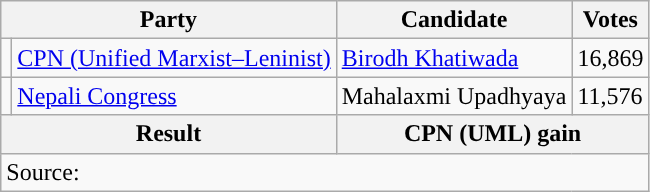<table class="wikitable">
<tr>
<th colspan="2">Party</th>
<th>Candidate</th>
<th>Votes</th>
</tr>
<tr>
<td style="background-color:"></td>
<td><a href='#'>CPN (Unified Marxist–Leninist)</a></td>
<td><a href='#'>Birodh Khatiwada</a></td>
<td>16,869</td>
</tr>
<tr>
<td style="background-color:"></td>
<td><a href='#'>Nepali Congress</a></td>
<td>Mahalaxmi Upadhyaya</td>
<td>11,576</td>
</tr>
<tr>
<th colspan="2">Result</th>
<th colspan="2">CPN (UML) gain</th>
</tr>
<tr>
<td colspan="4">Source: </td>
</tr>
</table>
